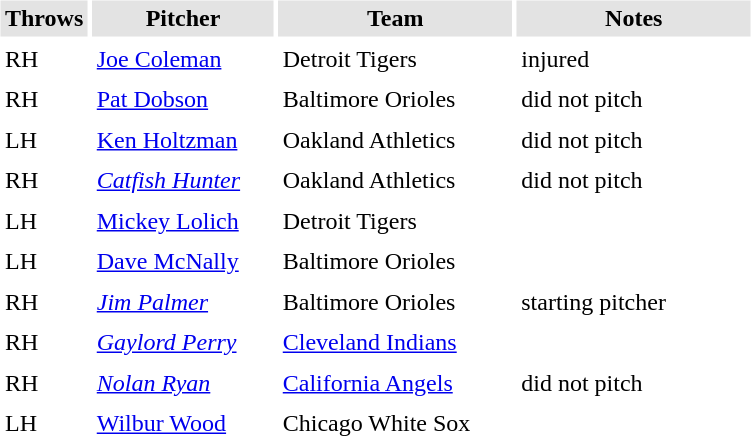<table border="0" cellspacing="3" cellpadding="3">
<tr style="background: #e3e3e3;">
<th width="50">Throws</th>
<th width="115">Pitcher</th>
<th width="150">Team</th>
<th width="150">Notes</th>
</tr>
<tr>
<td>RH</td>
<td><a href='#'>Joe Coleman</a></td>
<td>Detroit Tigers</td>
<td>injured</td>
</tr>
<tr>
<td>RH</td>
<td><a href='#'>Pat Dobson</a></td>
<td>Baltimore Orioles</td>
<td>did not pitch</td>
</tr>
<tr>
<td>LH</td>
<td><a href='#'>Ken Holtzman</a></td>
<td>Oakland Athletics</td>
<td>did not pitch</td>
</tr>
<tr>
<td>RH</td>
<td><em><a href='#'>Catfish Hunter</a></em></td>
<td>Oakland Athletics</td>
<td>did not pitch</td>
</tr>
<tr>
<td>LH</td>
<td><a href='#'>Mickey Lolich</a></td>
<td>Detroit Tigers</td>
<td></td>
</tr>
<tr>
<td>LH</td>
<td><a href='#'>Dave McNally</a></td>
<td>Baltimore Orioles</td>
<td></td>
</tr>
<tr>
<td>RH</td>
<td><em><a href='#'>Jim Palmer</a></em></td>
<td>Baltimore Orioles</td>
<td>starting pitcher</td>
</tr>
<tr>
<td>RH</td>
<td><em><a href='#'>Gaylord Perry</a></em></td>
<td><a href='#'>Cleveland Indians</a></td>
<td></td>
</tr>
<tr>
<td>RH</td>
<td><em><a href='#'>Nolan Ryan</a></em></td>
<td><a href='#'>California Angels</a></td>
<td>did not pitch</td>
</tr>
<tr>
<td>LH</td>
<td><a href='#'>Wilbur Wood</a></td>
<td>Chicago White Sox</td>
<td></td>
</tr>
</table>
